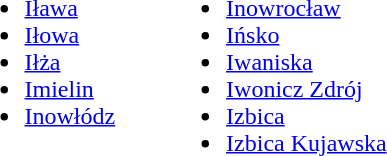<table>
<tr>
<td valign="Top"><br><ul><li><a href='#'>Iława</a></li><li><a href='#'>Iłowa</a></li><li><a href='#'>Iłża</a></li><li><a href='#'>Imielin</a></li><li><a href='#'>Inowłódz</a></li></ul></td>
<td style="width:10%;"></td>
<td valign="Top"><br><ul><li><a href='#'>Inowrocław</a></li><li><a href='#'>Ińsko</a></li><li><a href='#'>Iwaniska</a></li><li><a href='#'>Iwonicz Zdrój</a></li><li><a href='#'>Izbica</a></li><li><a href='#'>Izbica Kujawska</a></li></ul></td>
</tr>
</table>
